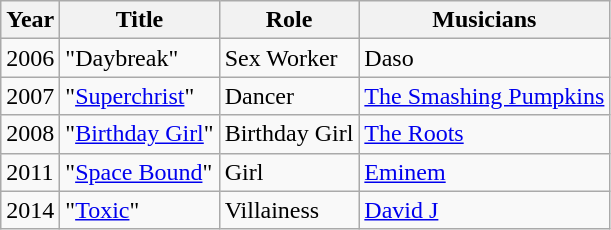<table class="wikitable sortable">
<tr>
<th>Year</th>
<th>Title</th>
<th>Role</th>
<th>Musicians</th>
</tr>
<tr>
<td>2006</td>
<td>"Daybreak"</td>
<td>Sex Worker</td>
<td>Daso</td>
</tr>
<tr>
<td>2007</td>
<td>"<a href='#'>Superchrist</a>"</td>
<td>Dancer</td>
<td><a href='#'>The Smashing Pumpkins</a></td>
</tr>
<tr>
<td>2008</td>
<td>"<a href='#'>Birthday Girl</a>"</td>
<td>Birthday Girl</td>
<td><a href='#'>The Roots</a></td>
</tr>
<tr>
<td>2011</td>
<td>"<a href='#'>Space Bound</a>"</td>
<td>Girl</td>
<td><a href='#'>Eminem</a></td>
</tr>
<tr>
<td>2014</td>
<td>"<a href='#'>Toxic</a>"</td>
<td>Villainess</td>
<td><a href='#'>David J</a></td>
</tr>
</table>
